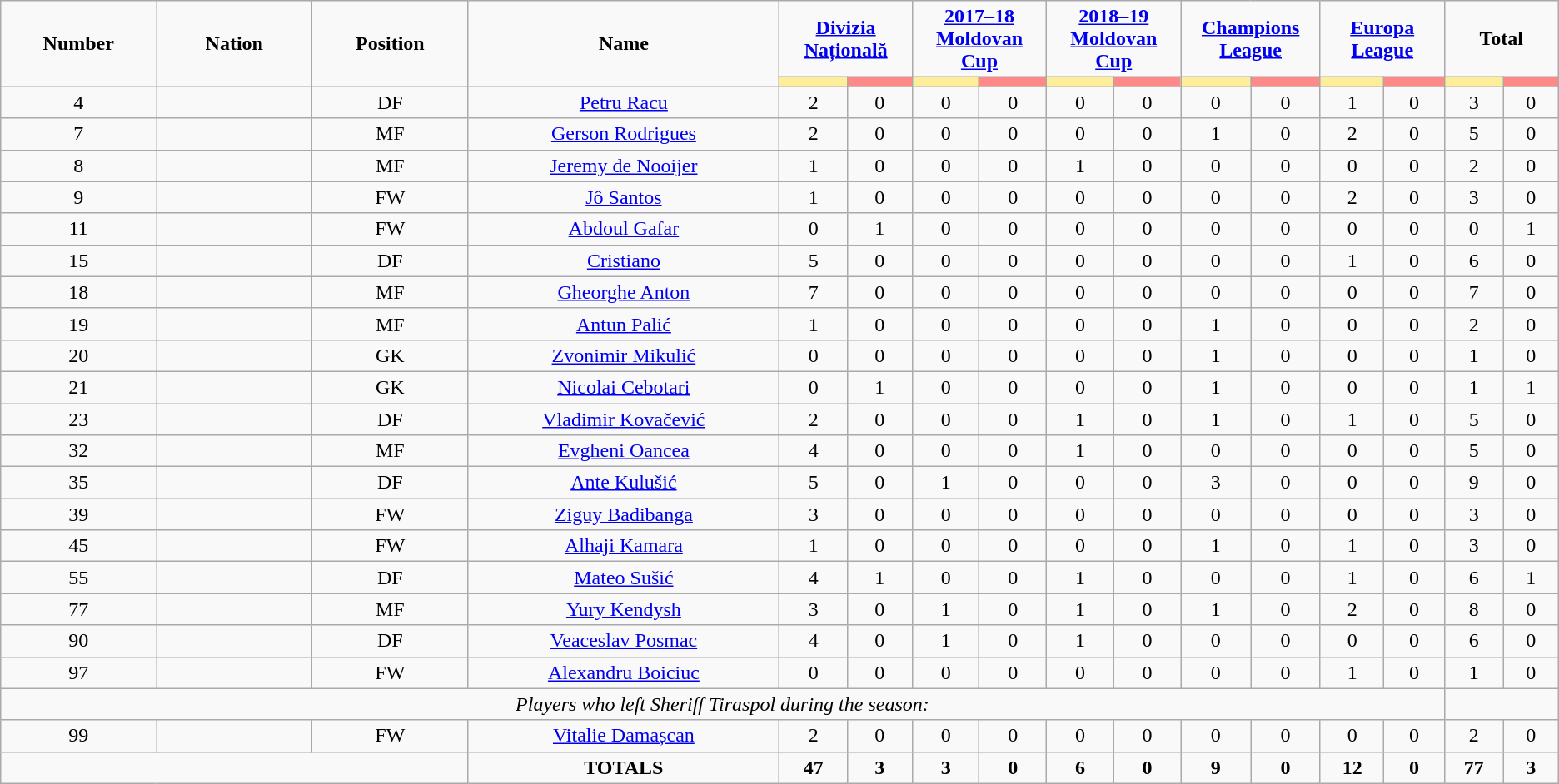<table class="wikitable" style="font-size: 100%; text-align: center;">
<tr>
<td rowspan="2" width="10%" align="center"><strong>Number</strong></td>
<td rowspan="2" width="10%" align="center"><strong>Nation</strong></td>
<td rowspan="2" width="10%" align="center"><strong>Position</strong></td>
<td rowspan="2" width="20%" align="center"><strong>Name</strong></td>
<td colspan="2" align="center"><strong><a href='#'>Divizia Națională</a></strong></td>
<td colspan="2" align="center"><strong><a href='#'>2017–18 Moldovan Cup</a></strong></td>
<td colspan="2" align="center"><strong><a href='#'>2018–19 Moldovan Cup</a></strong></td>
<td colspan="2" align="center"><strong><a href='#'>Champions League</a></strong></td>
<td colspan="2" align="center"><strong><a href='#'>Europa League</a></strong></td>
<td colspan="2" align="center"><strong>Total</strong></td>
</tr>
<tr>
<th width=60 style="background: #FFEE99"></th>
<th width=60 style="background: #FF8888"></th>
<th width=60 style="background: #FFEE99"></th>
<th width=60 style="background: #FF8888"></th>
<th width=60 style="background: #FFEE99"></th>
<th width=60 style="background: #FF8888"></th>
<th width=60 style="background: #FFEE99"></th>
<th width=60 style="background: #FF8888"></th>
<th width=60 style="background: #FFEE99"></th>
<th width=60 style="background: #FF8888"></th>
<th width=60 style="background: #FFEE99"></th>
<th width=60 style="background: #FF8888"></th>
</tr>
<tr>
<td>4</td>
<td></td>
<td>DF</td>
<td><a href='#'>Petru Racu</a></td>
<td>2</td>
<td>0</td>
<td>0</td>
<td>0</td>
<td>0</td>
<td>0</td>
<td>0</td>
<td>0</td>
<td>1</td>
<td>0</td>
<td>3</td>
<td>0</td>
</tr>
<tr>
<td>7</td>
<td></td>
<td>MF</td>
<td><a href='#'>Gerson Rodrigues</a></td>
<td>2</td>
<td>0</td>
<td>0</td>
<td>0</td>
<td>0</td>
<td>0</td>
<td>1</td>
<td>0</td>
<td>2</td>
<td>0</td>
<td>5</td>
<td>0</td>
</tr>
<tr>
<td>8</td>
<td></td>
<td>MF</td>
<td><a href='#'>Jeremy de Nooijer</a></td>
<td>1</td>
<td>0</td>
<td>0</td>
<td>0</td>
<td>1</td>
<td>0</td>
<td>0</td>
<td>0</td>
<td>0</td>
<td>0</td>
<td>2</td>
<td>0</td>
</tr>
<tr>
<td>9</td>
<td></td>
<td>FW</td>
<td><a href='#'>Jô Santos</a></td>
<td>1</td>
<td>0</td>
<td>0</td>
<td>0</td>
<td>0</td>
<td>0</td>
<td>0</td>
<td>0</td>
<td>2</td>
<td>0</td>
<td>3</td>
<td>0</td>
</tr>
<tr>
<td>11</td>
<td></td>
<td>FW</td>
<td><a href='#'>Abdoul Gafar</a></td>
<td>0</td>
<td>1</td>
<td>0</td>
<td>0</td>
<td>0</td>
<td>0</td>
<td>0</td>
<td>0</td>
<td>0</td>
<td>0</td>
<td>0</td>
<td>1</td>
</tr>
<tr>
<td>15</td>
<td></td>
<td>DF</td>
<td><a href='#'>Cristiano</a></td>
<td>5</td>
<td>0</td>
<td>0</td>
<td>0</td>
<td>0</td>
<td>0</td>
<td>0</td>
<td>0</td>
<td>1</td>
<td>0</td>
<td>6</td>
<td>0</td>
</tr>
<tr>
<td>18</td>
<td></td>
<td>MF</td>
<td><a href='#'>Gheorghe Anton</a></td>
<td>7</td>
<td>0</td>
<td>0</td>
<td>0</td>
<td>0</td>
<td>0</td>
<td>0</td>
<td>0</td>
<td>0</td>
<td>0</td>
<td>7</td>
<td>0</td>
</tr>
<tr>
<td>19</td>
<td></td>
<td>MF</td>
<td><a href='#'>Antun Palić</a></td>
<td>1</td>
<td>0</td>
<td>0</td>
<td>0</td>
<td>0</td>
<td>0</td>
<td>1</td>
<td>0</td>
<td>0</td>
<td>0</td>
<td>2</td>
<td>0</td>
</tr>
<tr>
<td>20</td>
<td></td>
<td>GK</td>
<td><a href='#'>Zvonimir Mikulić</a></td>
<td>0</td>
<td>0</td>
<td>0</td>
<td>0</td>
<td>0</td>
<td>0</td>
<td>1</td>
<td>0</td>
<td>0</td>
<td>0</td>
<td>1</td>
<td>0</td>
</tr>
<tr>
<td>21</td>
<td></td>
<td>GK</td>
<td><a href='#'>Nicolai Cebotari</a></td>
<td>0</td>
<td>1</td>
<td>0</td>
<td>0</td>
<td>0</td>
<td>0</td>
<td>1</td>
<td>0</td>
<td>0</td>
<td>0</td>
<td>1</td>
<td>1</td>
</tr>
<tr>
<td>23</td>
<td></td>
<td>DF</td>
<td><a href='#'>Vladimir Kovačević</a></td>
<td>2</td>
<td>0</td>
<td>0</td>
<td>0</td>
<td>1</td>
<td>0</td>
<td>1</td>
<td>0</td>
<td>1</td>
<td>0</td>
<td>5</td>
<td>0</td>
</tr>
<tr>
<td>32</td>
<td></td>
<td>MF</td>
<td><a href='#'>Evgheni Oancea</a></td>
<td>4</td>
<td>0</td>
<td>0</td>
<td>0</td>
<td>1</td>
<td>0</td>
<td>0</td>
<td>0</td>
<td>0</td>
<td>0</td>
<td>5</td>
<td>0</td>
</tr>
<tr>
<td>35</td>
<td></td>
<td>DF</td>
<td><a href='#'>Ante Kulušić</a></td>
<td>5</td>
<td>0</td>
<td>1</td>
<td>0</td>
<td>0</td>
<td>0</td>
<td>3</td>
<td>0</td>
<td>0</td>
<td>0</td>
<td>9</td>
<td>0</td>
</tr>
<tr>
<td>39</td>
<td></td>
<td>FW</td>
<td><a href='#'>Ziguy Badibanga</a></td>
<td>3</td>
<td>0</td>
<td>0</td>
<td>0</td>
<td>0</td>
<td>0</td>
<td>0</td>
<td>0</td>
<td>0</td>
<td>0</td>
<td>3</td>
<td>0</td>
</tr>
<tr>
<td>45</td>
<td></td>
<td>FW</td>
<td><a href='#'>Alhaji Kamara</a></td>
<td>1</td>
<td>0</td>
<td>0</td>
<td>0</td>
<td>0</td>
<td>0</td>
<td>1</td>
<td>0</td>
<td>1</td>
<td>0</td>
<td>3</td>
<td>0</td>
</tr>
<tr>
<td>55</td>
<td></td>
<td>DF</td>
<td><a href='#'>Mateo Sušić</a></td>
<td>4</td>
<td>1</td>
<td>0</td>
<td>0</td>
<td>1</td>
<td>0</td>
<td>0</td>
<td>0</td>
<td>1</td>
<td>0</td>
<td>6</td>
<td>1</td>
</tr>
<tr>
<td>77</td>
<td></td>
<td>MF</td>
<td><a href='#'>Yury Kendysh</a></td>
<td>3</td>
<td>0</td>
<td>1</td>
<td>0</td>
<td>1</td>
<td>0</td>
<td>1</td>
<td>0</td>
<td>2</td>
<td>0</td>
<td>8</td>
<td>0</td>
</tr>
<tr>
<td>90</td>
<td></td>
<td>DF</td>
<td><a href='#'>Veaceslav Posmac</a></td>
<td>4</td>
<td>0</td>
<td>1</td>
<td>0</td>
<td>1</td>
<td>0</td>
<td>0</td>
<td>0</td>
<td>0</td>
<td>0</td>
<td>6</td>
<td>0</td>
</tr>
<tr>
<td>97</td>
<td></td>
<td>FW</td>
<td><a href='#'>Alexandru Boiciuc</a></td>
<td>0</td>
<td>0</td>
<td>0</td>
<td>0</td>
<td>0</td>
<td>0</td>
<td>0</td>
<td>0</td>
<td>1</td>
<td>0</td>
<td>1</td>
<td>0</td>
</tr>
<tr>
<td colspan="14"><em>Players who left Sheriff Tiraspol during the season:</em></td>
</tr>
<tr>
<td>99</td>
<td></td>
<td>FW</td>
<td><a href='#'>Vitalie Damașcan</a></td>
<td>2</td>
<td>0</td>
<td>0</td>
<td>0</td>
<td>0</td>
<td>0</td>
<td>0</td>
<td>0</td>
<td>0</td>
<td>0</td>
<td>2</td>
<td>0</td>
</tr>
<tr>
<td colspan="3"></td>
<td><strong>TOTALS</strong></td>
<td><strong>47</strong></td>
<td><strong>3</strong></td>
<td><strong>3</strong></td>
<td><strong>0</strong></td>
<td><strong>6</strong></td>
<td><strong>0</strong></td>
<td><strong>9</strong></td>
<td><strong>0</strong></td>
<td><strong>12</strong></td>
<td><strong>0</strong></td>
<td><strong>77</strong></td>
<td><strong>3</strong></td>
</tr>
</table>
